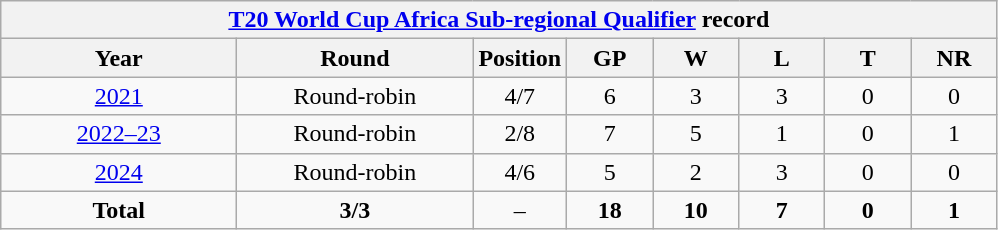<table class="wikitable" style="text-align: center; width=900px;">
<tr>
<th colspan=9><a href='#'>T20 World Cup Africa Sub-regional Qualifier</a> record</th>
</tr>
<tr>
<th width=150>Year</th>
<th width=150>Round</th>
<th width=50>Position</th>
<th width=50>GP</th>
<th width=50>W</th>
<th width=50>L</th>
<th width=50>T</th>
<th width=50>NR</th>
</tr>
<tr>
<td> <a href='#'>2021</a></td>
<td>Round-robin</td>
<td>4/7</td>
<td>6</td>
<td>3</td>
<td>3</td>
<td>0</td>
<td>0</td>
</tr>
<tr>
<td> <a href='#'>2022–23</a></td>
<td>Round-robin</td>
<td>2/8</td>
<td>7</td>
<td>5</td>
<td>1</td>
<td>0</td>
<td>1</td>
</tr>
<tr>
<td> <a href='#'>2024</a></td>
<td>Round-robin</td>
<td>4/6</td>
<td>5</td>
<td>2</td>
<td>3</td>
<td>0</td>
<td>0</td>
</tr>
<tr>
<td><strong>Total</strong></td>
<td><strong>3/3</strong></td>
<td>–</td>
<td><strong>18</strong></td>
<td><strong>10</strong></td>
<td><strong>7</strong></td>
<td><strong>0</strong></td>
<td><strong>1</strong></td>
</tr>
</table>
